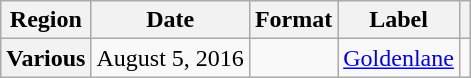<table class="wikitable plainrowheaders">
<tr>
<th scope="col">Region</th>
<th scope="col">Date</th>
<th scope="col">Format</th>
<th scope="col">Label</th>
<th scope="col"></th>
</tr>
<tr>
<th scope="row">Various</th>
<td>August 5, 2016</td>
<td></td>
<td><a href='#'>Goldenlane</a></td>
<td align="center"></td>
</tr>
</table>
